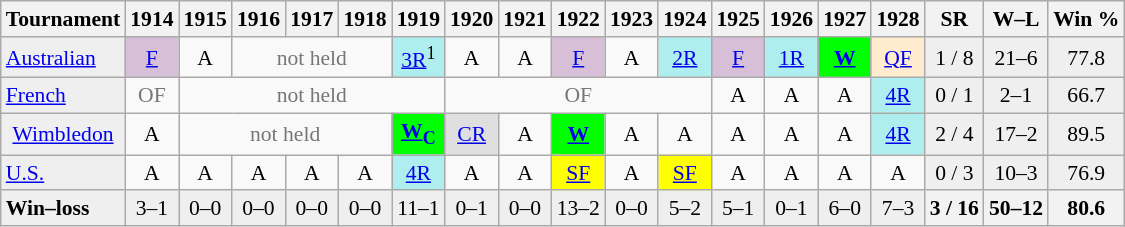<table class="wikitable nowrap" style=font-size:90%;text-align:center>
<tr bgcolor="#efefef">
<th>Tournament</th>
<th>1914</th>
<th>1915</th>
<th>1916</th>
<th>1917</th>
<th>1918</th>
<th>1919</th>
<th>1920</th>
<th>1921</th>
<th>1922</th>
<th>1923</th>
<th>1924</th>
<th>1925</th>
<th>1926</th>
<th>1927</th>
<th>1928</th>
<th>SR</th>
<th>W–L</th>
<th>Win %</th>
</tr>
<tr>
<td style="text-align:left;background:#EFEFEF"><a href='#'>Australian</a></td>
<td style="background:#D8BFD8;"><a href='#'>F</a></td>
<td>A</td>
<td style=color:#767676 colspan="3">not held</td>
<td style="background:#afeeee;"><a href='#'>3R</a><sup>1</sup></td>
<td>A</td>
<td>A</td>
<td style="background:#D8BFD8;"><a href='#'>F</a></td>
<td>A</td>
<td style="background:#afeeee;"><a href='#'>2R</a></td>
<td style="background:#D8BFD8;"><a href='#'>F</a></td>
<td style="background:#afeeee;"><a href='#'>1R</a></td>
<td style="background:#00ff00;"><strong><a href='#'>W</a></strong></td>
<td style="background:#ffebcd;"><a href='#'>QF</a></td>
<td bgcolor=#EFEFEF>1 / 8</td>
<td bgcolor=#EFEFEF>21–6</td>
<td bgcolor=#EFEFEF>77.8</td>
</tr>
<tr>
<td style="text-align:left;background:#EFEFEF"><a href='#'>French</a></td>
<td style=color:#767676>OF</td>
<td style=color:#767676 colspan="5">not held</td>
<td style=color:#767676 colspan="5">OF</td>
<td>A</td>
<td>A</td>
<td>A</td>
<td style="background:#afeeee;"><a href='#'>4R</a></td>
<td bgcolor=#EFEFEF>0 / 1</td>
<td bgcolor=#EFEFEF>2–1</td>
<td bgcolor=#EFEFEF>66.7</td>
</tr>
<tr>
<td style="background:#EFEFEF;"><a href='#'>Wimbledon</a></td>
<td>A</td>
<td style=color:#767676 colspan=4>not held</td>
<td style="background:#00ff00;"><strong><a href='#'>W<sub>C</sub></a></strong></td>
<td style="background:#dfdfdf;"><a href='#'>CR</a></td>
<td>A</td>
<td style="background:#00ff00;"><strong><a href='#'>W</a></strong></td>
<td>A</td>
<td>A</td>
<td>A</td>
<td>A</td>
<td>A</td>
<td style="background:#afeeee;"><a href='#'>4R</a></td>
<td bgcolor=#EFEFEF>2 / 4</td>
<td bgcolor=#EFEFEF>17–2</td>
<td bgcolor=#EFEFEF>89.5</td>
</tr>
<tr>
<td style="text-align:left;background:#EFEFEF"><a href='#'>U.S.</a></td>
<td>A</td>
<td>A</td>
<td>A</td>
<td>A</td>
<td>A</td>
<td style="background:#afeeee;"><a href='#'>4R</a></td>
<td>A</td>
<td>A</td>
<td style="background:yellow;"><a href='#'>SF</a></td>
<td>A</td>
<td style="background:yellow;"><a href='#'>SF</a></td>
<td>A</td>
<td>A</td>
<td>A</td>
<td>A</td>
<td bgcolor=#EFEFEF>0 / 3</td>
<td bgcolor=#EFEFEF>10–3</td>
<td bgcolor=#EFEFEF>76.9</td>
</tr>
<tr style="background:#EFEFEF;">
<td style="text-align:left;"><strong>Win–loss</strong></td>
<td>3–1</td>
<td>0–0</td>
<td>0–0</td>
<td>0–0</td>
<td>0–0</td>
<td>11–1</td>
<td>0–1</td>
<td>0–0</td>
<td>13–2</td>
<td>0–0</td>
<td>5–2</td>
<td>5–1</td>
<td>0–1</td>
<td>6–0</td>
<td>7–3</td>
<th>3 / 16</th>
<th>50–12</th>
<th>80.6</th>
</tr>
</table>
